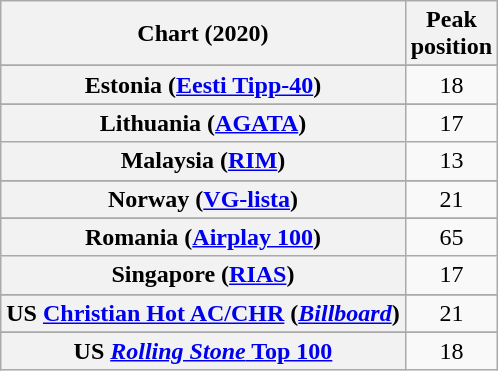<table class="wikitable sortable plainrowheaders" style="text-align:center">
<tr>
<th scope="col">Chart (2020)</th>
<th scope="col">Peak<br>position</th>
</tr>
<tr>
</tr>
<tr>
</tr>
<tr>
</tr>
<tr>
</tr>
<tr>
</tr>
<tr>
</tr>
<tr>
</tr>
<tr>
</tr>
<tr>
</tr>
<tr>
</tr>
<tr>
<th scope="row">Estonia (<a href='#'>Eesti Tipp-40</a>)</th>
<td>18</td>
</tr>
<tr>
</tr>
<tr>
</tr>
<tr>
</tr>
<tr>
</tr>
<tr>
</tr>
<tr>
</tr>
<tr>
<th scope="row">Lithuania (<a href='#'>AGATA</a>)</th>
<td>17</td>
</tr>
<tr>
<th scope="row">Malaysia (<a href='#'>RIM</a>)</th>
<td>13</td>
</tr>
<tr>
</tr>
<tr>
</tr>
<tr>
<th scope="row">Norway (<a href='#'>VG-lista</a>)</th>
<td>21</td>
</tr>
<tr>
</tr>
<tr>
<th scope="row">Romania (<a href='#'>Airplay 100</a>)</th>
<td>65</td>
</tr>
<tr>
<th scope="row">Singapore (<a href='#'>RIAS</a>)</th>
<td>17</td>
</tr>
<tr>
</tr>
<tr>
</tr>
<tr>
</tr>
<tr>
</tr>
<tr>
</tr>
<tr>
</tr>
<tr>
<th scope="row">US <a href='#'>Christian Hot AC/CHR</a> (<em><a href='#'>Billboard</a></em>)</th>
<td>21</td>
</tr>
<tr>
</tr>
<tr>
</tr>
<tr>
<th scope="row">US <a href='#'><em>Rolling Stone</em> Top 100</a></th>
<td>18</td>
</tr>
</table>
